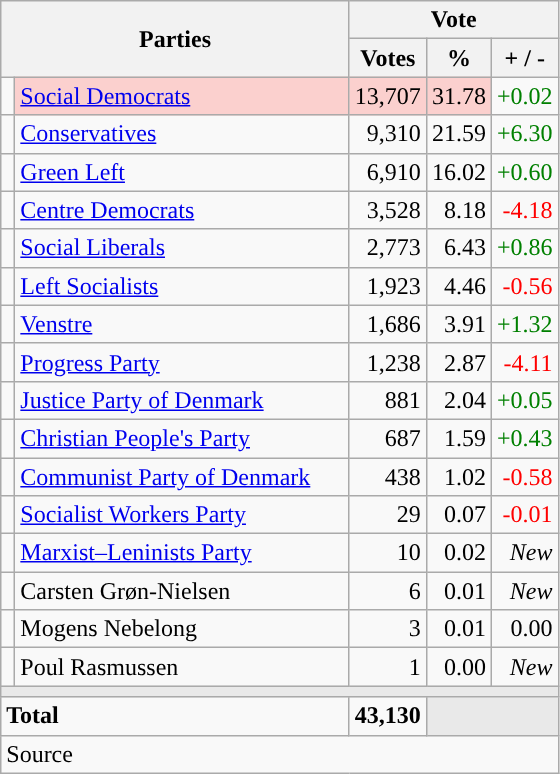<table class="wikitable" style="text-align:right;">
<tr>
<th style="text-align:centre;" rowspan="2" colspan="2" width="225">Parties</th>
<th colspan="3">Vote</th>
</tr>
<tr>
<th width="15">Votes</th>
<th width="15">%</th>
<th width="15">+ / -</th>
</tr>
<tr>
<td width="2" style="color:inherit;background:"></td>
<td bgcolor=#fbd0ce  align="left"><a href='#'>Social Democrats</a></td>
<td bgcolor=#fbd0ce>13,707</td>
<td bgcolor=#fbd0ce>31.78</td>
<td style=color:green;>+0.02</td>
</tr>
<tr>
<td width="2" style="color:inherit;background:"></td>
<td align="left"><a href='#'>Conservatives</a></td>
<td>9,310</td>
<td>21.59</td>
<td style=color:green;>+6.30</td>
</tr>
<tr>
<td width="2" style="color:inherit;background:"></td>
<td align="left"><a href='#'>Green Left</a></td>
<td>6,910</td>
<td>16.02</td>
<td style=color:green;>+0.60</td>
</tr>
<tr>
<td width="2" style="color:inherit;background:"></td>
<td align="left"><a href='#'>Centre Democrats</a></td>
<td>3,528</td>
<td>8.18</td>
<td style=color:red;>-4.18</td>
</tr>
<tr>
<td width="2" style="color:inherit;background:"></td>
<td align="left"><a href='#'>Social Liberals</a></td>
<td>2,773</td>
<td>6.43</td>
<td style=color:green;>+0.86</td>
</tr>
<tr>
<td width="2" style="color:inherit;background:"></td>
<td align="left"><a href='#'>Left Socialists</a></td>
<td>1,923</td>
<td>4.46</td>
<td style=color:red;>-0.56</td>
</tr>
<tr>
<td width="2" style="color:inherit;background:"></td>
<td align="left"><a href='#'>Venstre</a></td>
<td>1,686</td>
<td>3.91</td>
<td style=color:green;>+1.32</td>
</tr>
<tr>
<td width="2" style="color:inherit;background:"></td>
<td align="left"><a href='#'>Progress Party</a></td>
<td>1,238</td>
<td>2.87</td>
<td style=color:red;>-4.11</td>
</tr>
<tr>
<td width="2" style="color:inherit;background:"></td>
<td align="left"><a href='#'>Justice Party of Denmark</a></td>
<td>881</td>
<td>2.04</td>
<td style=color:green;>+0.05</td>
</tr>
<tr>
<td width="2" style="color:inherit;background:"></td>
<td align="left"><a href='#'>Christian People's Party</a></td>
<td>687</td>
<td>1.59</td>
<td style=color:green;>+0.43</td>
</tr>
<tr>
<td width="2" style="color:inherit;background:"></td>
<td align="left"><a href='#'>Communist Party of Denmark</a></td>
<td>438</td>
<td>1.02</td>
<td style=color:red;>-0.58</td>
</tr>
<tr>
<td width="2" style="color:inherit;background:"></td>
<td align="left"><a href='#'>Socialist Workers Party</a></td>
<td>29</td>
<td>0.07</td>
<td style=color:red;>-0.01</td>
</tr>
<tr>
<td width="2" style="color:inherit;background:"></td>
<td align="left"><a href='#'>Marxist–Leninists Party</a></td>
<td>10</td>
<td>0.02</td>
<td><em>New</em></td>
</tr>
<tr>
<td width="2" style="color:inherit;background:"></td>
<td align="left">Carsten Grøn-Nielsen</td>
<td>6</td>
<td>0.01</td>
<td><em>New</em></td>
</tr>
<tr>
<td width="2" style="color:inherit;background:"></td>
<td align="left">Mogens Nebelong</td>
<td>3</td>
<td>0.01</td>
<td>0.00</td>
</tr>
<tr>
<td width="2" style="color:inherit;background:"></td>
<td align="left">Poul Rasmussen</td>
<td>1</td>
<td>0.00</td>
<td><em>New</em></td>
</tr>
<tr>
<td colspan="7" bgcolor="#E9E9E9"></td>
</tr>
<tr>
<td align="left" colspan="2"><strong>Total</strong></td>
<td><strong>43,130</strong></td>
<td bgcolor="#E9E9E9" colspan="2"></td>
</tr>
<tr>
<td align="left" colspan="6">Source</td>
</tr>
</table>
